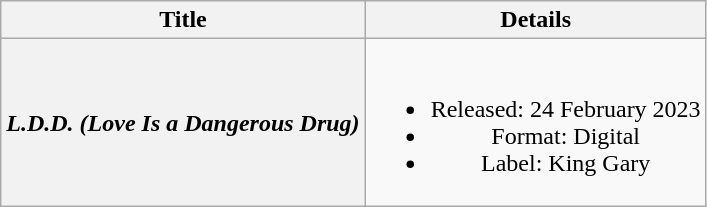<table class="wikitable plainrowheaders" style="text-align:center;" border="1">
<tr>
<th scope="col">Title</th>
<th scope="col">Details</th>
</tr>
<tr>
<th scope="row"><em>L.D.D. (Love Is a Dangerous Drug)</em></th>
<td><br><ul><li>Released: 24 February 2023</li><li>Format: Digital</li><li>Label: King Gary</li></ul></td>
</tr>
</table>
